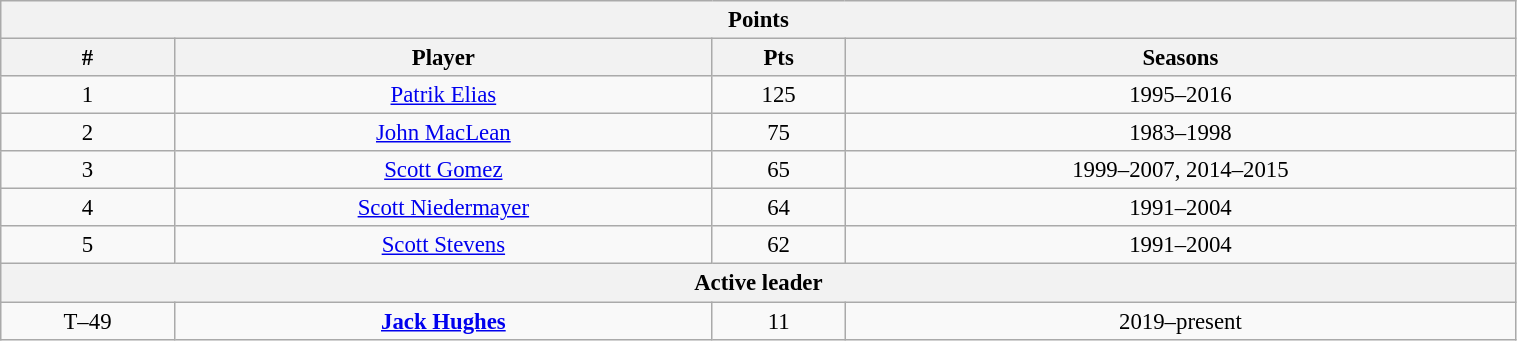<table class="wikitable" style="text-align: center; font-size: 95%" width="80%">
<tr>
<th colspan="4">Points</th>
</tr>
<tr>
<th>#</th>
<th>Player</th>
<th>Pts</th>
<th>Seasons</th>
</tr>
<tr>
<td>1</td>
<td><a href='#'>Patrik Elias</a></td>
<td>125</td>
<td>1995–2016</td>
</tr>
<tr>
<td>2</td>
<td><a href='#'>John MacLean</a></td>
<td>75</td>
<td>1983–1998</td>
</tr>
<tr>
<td>3</td>
<td><a href='#'>Scott Gomez</a></td>
<td>65</td>
<td>1999–2007, 2014–2015</td>
</tr>
<tr>
<td>4</td>
<td><a href='#'>Scott Niedermayer</a></td>
<td>64</td>
<td>1991–2004</td>
</tr>
<tr>
<td>5</td>
<td><a href='#'>Scott Stevens</a></td>
<td>62</td>
<td>1991–2004</td>
</tr>
<tr>
<th colspan="4">Active leader</th>
</tr>
<tr>
<td>T–49</td>
<td><strong><a href='#'>Jack Hughes</a></strong></td>
<td>11</td>
<td>2019–present</td>
</tr>
</table>
